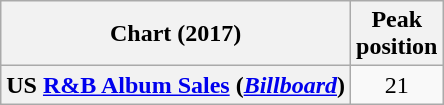<table class="wikitable sortable plainrowheaders" style="text-align:center">
<tr>
<th>Chart (2017)</th>
<th>Peak<br>position</th>
</tr>
<tr>
<th scope="row">US <a href='#'>R&B Album Sales</a> (<a href='#'><em>Billboard</em></a>)</th>
<td>21</td>
</tr>
</table>
